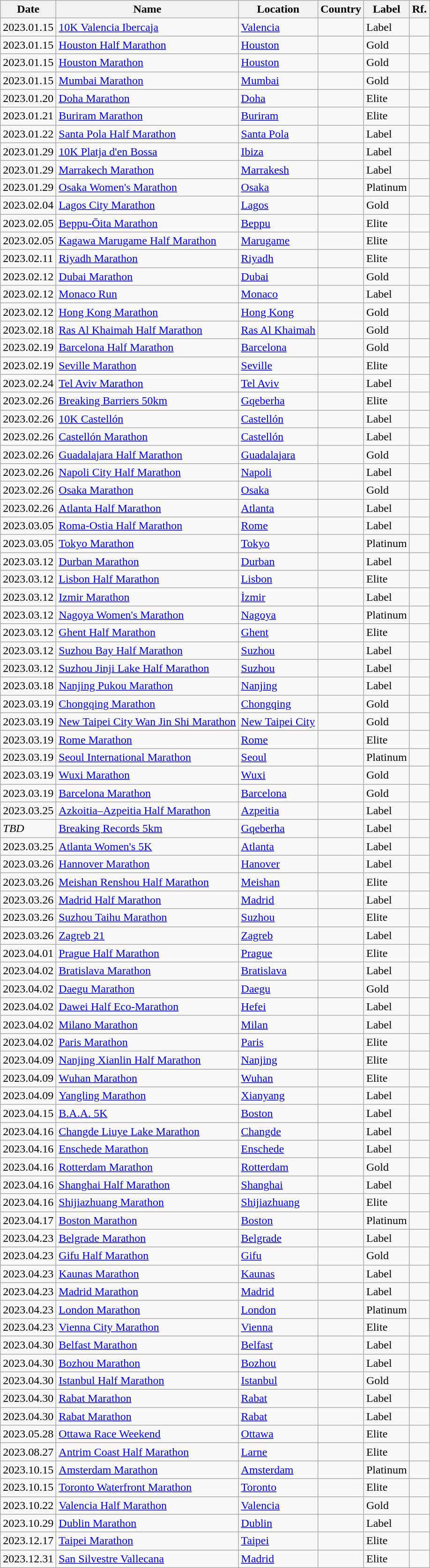<table class="wikitable sortable">
<tr>
<th>Date</th>
<th>Name</th>
<th>Location</th>
<th>Country</th>
<th>Label</th>
<th class="unsortable">Rf.</th>
</tr>
<tr>
<td>2023.01.15</td>
<td><a href='#'>10K Valencia Ibercaja</a></td>
<td><a href='#'>Valencia</a></td>
<td></td>
<td>Label</td>
<td></td>
</tr>
<tr>
<td>2023.01.15</td>
<td><a href='#'>Houston Half Marathon</a></td>
<td><a href='#'>Houston</a></td>
<td></td>
<td>Gold</td>
<td></td>
</tr>
<tr>
<td>2023.01.15</td>
<td><a href='#'>Houston Marathon</a></td>
<td><a href='#'>Houston</a></td>
<td></td>
<td>Gold</td>
<td></td>
</tr>
<tr>
<td>2023.01.15</td>
<td><a href='#'>Mumbai Marathon</a></td>
<td><a href='#'>Mumbai</a></td>
<td></td>
<td>Gold</td>
<td></td>
</tr>
<tr>
<td>2023.01.20</td>
<td><a href='#'>Doha Marathon</a></td>
<td><a href='#'>Doha</a></td>
<td></td>
<td>Elite</td>
<td></td>
</tr>
<tr>
<td>2023.01.21</td>
<td><a href='#'>Buriram Marathon</a></td>
<td><a href='#'>Buriram</a></td>
<td></td>
<td>Elite</td>
<td></td>
</tr>
<tr>
<td>2023.01.22</td>
<td><a href='#'>Santa Pola Half Marathon</a></td>
<td><a href='#'>Santa Pola</a></td>
<td></td>
<td>Label</td>
<td></td>
</tr>
<tr>
<td>2023.01.29</td>
<td><a href='#'>10K Platja d'en Bossa</a></td>
<td><a href='#'>Ibiza</a></td>
<td></td>
<td>Label</td>
<td></td>
</tr>
<tr>
<td>2023.01.29</td>
<td><a href='#'>Marrakech Marathon</a></td>
<td><a href='#'>Marrakesh</a></td>
<td></td>
<td>Label</td>
<td></td>
</tr>
<tr>
<td>2023.01.29</td>
<td><a href='#'>Osaka Women's Marathon</a></td>
<td><a href='#'>Osaka</a></td>
<td></td>
<td>Platinum</td>
<td></td>
</tr>
<tr>
<td>2023.02.04</td>
<td><a href='#'>Lagos City Marathon</a></td>
<td><a href='#'>Lagos</a></td>
<td></td>
<td>Gold</td>
<td></td>
</tr>
<tr>
<td>2023.02.05</td>
<td><a href='#'>Beppu-Ōita Marathon</a></td>
<td><a href='#'>Beppu</a></td>
<td></td>
<td>Elite</td>
<td></td>
</tr>
<tr>
<td>2023.02.05</td>
<td><a href='#'>Kagawa Marugame Half Marathon</a></td>
<td><a href='#'>Marugame</a></td>
<td></td>
<td>Elite</td>
<td></td>
</tr>
<tr>
<td>2023.02.11</td>
<td><a href='#'>Riyadh Marathon</a></td>
<td><a href='#'>Riyadh</a></td>
<td></td>
<td>Elite</td>
<td></td>
</tr>
<tr>
<td>2023.02.12</td>
<td><a href='#'>Dubai Marathon</a></td>
<td><a href='#'>Dubai</a></td>
<td></td>
<td>Gold</td>
<td></td>
</tr>
<tr>
<td>2023.02.12</td>
<td><a href='#'>Monaco Run</a></td>
<td><a href='#'>Monaco</a></td>
<td></td>
<td>Label</td>
<td></td>
</tr>
<tr>
<td>2023.02.12</td>
<td><a href='#'>Hong Kong Marathon</a></td>
<td><a href='#'>Hong Kong</a></td>
<td></td>
<td>Gold</td>
<td></td>
</tr>
<tr>
<td>2023.02.18</td>
<td><a href='#'>Ras Al Khaimah Half Marathon</a></td>
<td><a href='#'>Ras Al Khaimah</a></td>
<td></td>
<td>Gold</td>
<td></td>
</tr>
<tr>
<td>2023.02.19</td>
<td><a href='#'>Barcelona Half Marathon</a></td>
<td><a href='#'>Barcelona</a></td>
<td></td>
<td>Gold</td>
<td></td>
</tr>
<tr>
<td>2023.02.19</td>
<td><a href='#'>Seville Marathon</a></td>
<td><a href='#'>Seville</a></td>
<td></td>
<td>Elite</td>
<td></td>
</tr>
<tr>
<td>2023.02.24</td>
<td><a href='#'>Tel Aviv Marathon</a></td>
<td><a href='#'>Tel Aviv</a></td>
<td></td>
<td>Label</td>
<td></td>
</tr>
<tr>
<td>2023.02.26</td>
<td><a href='#'>Breaking Barriers 50km</a></td>
<td><a href='#'>Gqeberha</a></td>
<td></td>
<td>Elite</td>
<td></td>
</tr>
<tr>
<td>2023.02.26</td>
<td><a href='#'>10K Castellón</a></td>
<td><a href='#'>Castellón</a></td>
<td></td>
<td>Label</td>
<td></td>
</tr>
<tr>
<td>2023.02.26</td>
<td><a href='#'>Castellón Marathon</a></td>
<td><a href='#'>Castellón</a></td>
<td></td>
<td>Label</td>
<td></td>
</tr>
<tr>
<td>2023.02.26</td>
<td><a href='#'>Guadalajara Half Marathon</a></td>
<td><a href='#'>Guadalajara</a></td>
<td></td>
<td>Gold</td>
<td></td>
</tr>
<tr>
<td>2023.02.26</td>
<td><a href='#'>Napoli City Half Marathon</a></td>
<td><a href='#'>Napoli</a></td>
<td></td>
<td>Label</td>
<td></td>
</tr>
<tr>
<td>2023.02.26</td>
<td><a href='#'>Osaka Marathon</a></td>
<td><a href='#'>Osaka</a></td>
<td></td>
<td>Gold</td>
<td></td>
</tr>
<tr>
<td>2023.02.26</td>
<td><a href='#'>Atlanta Half Marathon</a></td>
<td><a href='#'>Atlanta</a></td>
<td></td>
<td>Label</td>
<td></td>
</tr>
<tr>
<td>2023.03.05</td>
<td><a href='#'>Roma-Ostia Half Marathon</a></td>
<td><a href='#'>Rome</a></td>
<td></td>
<td>Label</td>
<td></td>
</tr>
<tr>
<td>2023.03.05</td>
<td><a href='#'>Tokyo Marathon</a></td>
<td><a href='#'>Tokyo</a></td>
<td></td>
<td>Platinum</td>
<td></td>
</tr>
<tr>
<td>2023.03.12</td>
<td><a href='#'>Durban Marathon</a></td>
<td><a href='#'>Durban</a></td>
<td></td>
<td>Label</td>
<td></td>
</tr>
<tr>
<td>2023.03.12</td>
<td><a href='#'>Lisbon Half Marathon</a></td>
<td><a href='#'>Lisbon</a></td>
<td></td>
<td>Elite</td>
<td></td>
</tr>
<tr>
<td>2023.03.12</td>
<td><a href='#'>Izmir Marathon</a></td>
<td><a href='#'>İzmir</a></td>
<td></td>
<td>Label</td>
<td></td>
</tr>
<tr>
<td>2023.03.12</td>
<td><a href='#'>Nagoya Women's Marathon</a></td>
<td><a href='#'>Nagoya</a></td>
<td></td>
<td>Platinum</td>
<td></td>
</tr>
<tr>
<td>2023.03.12</td>
<td><a href='#'>Ghent Half Marathon</a></td>
<td><a href='#'>Ghent</a></td>
<td></td>
<td>Elite</td>
<td></td>
</tr>
<tr>
<td>2023.03.12</td>
<td><a href='#'>Suzhou Bay Half Marathon</a></td>
<td><a href='#'>Suzhou</a></td>
<td></td>
<td>Label</td>
<td></td>
</tr>
<tr>
<td>2023.03.12</td>
<td><a href='#'>Suzhou Jinji Lake Half Marathon</a></td>
<td><a href='#'>Suzhou</a></td>
<td></td>
<td>Label</td>
<td></td>
</tr>
<tr>
<td>2023.03.18</td>
<td><a href='#'>Nanjing Pukou Marathon</a></td>
<td><a href='#'>Nanjing</a></td>
<td></td>
<td>Label</td>
<td></td>
</tr>
<tr>
<td>2023.03.19</td>
<td><a href='#'>Chongqing Marathon</a></td>
<td><a href='#'>Chongqing</a></td>
<td></td>
<td>Gold</td>
<td></td>
</tr>
<tr>
<td>2023.03.19</td>
<td><a href='#'>New Taipei City Wan Jin Shi Marathon</a></td>
<td><a href='#'>New Taipei City</a></td>
<td></td>
<td>Gold</td>
<td></td>
</tr>
<tr>
<td>2023.03.19</td>
<td><a href='#'>Rome Marathon</a></td>
<td><a href='#'>Rome</a></td>
<td></td>
<td>Elite</td>
<td></td>
</tr>
<tr>
<td>2023.03.19</td>
<td><a href='#'>Seoul International Marathon</a></td>
<td><a href='#'>Seoul</a></td>
<td></td>
<td>Platinum</td>
<td></td>
</tr>
<tr>
<td>2023.03.19</td>
<td><a href='#'>Wuxi Marathon</a></td>
<td><a href='#'>Wuxi</a></td>
<td></td>
<td>Gold</td>
<td></td>
</tr>
<tr>
<td>2023.03.19</td>
<td><a href='#'>Barcelona Marathon</a></td>
<td><a href='#'>Barcelona</a></td>
<td></td>
<td>Gold</td>
<td></td>
</tr>
<tr>
<td>2023.03.25</td>
<td><a href='#'>Azkoitia–Azpeitia Half Marathon</a></td>
<td><a href='#'>Azpeitia</a></td>
<td></td>
<td>Label</td>
<td></td>
</tr>
<tr>
<td><em>TBD</em></td>
<td><a href='#'>Breaking Records 5km</a></td>
<td><a href='#'>Gqeberha</a></td>
<td></td>
<td>Label</td>
<td></td>
</tr>
<tr>
<td>2023.03.25</td>
<td><a href='#'>Atlanta Women's 5K</a></td>
<td><a href='#'>Atlanta</a></td>
<td></td>
<td>Label</td>
<td></td>
</tr>
<tr>
<td>2023.03.26</td>
<td><a href='#'>Hannover Marathon</a></td>
<td><a href='#'>Hanover</a></td>
<td></td>
<td>Label</td>
<td></td>
</tr>
<tr>
<td>2023.03.26</td>
<td><a href='#'>Meishan Renshou Half Marathon</a></td>
<td><a href='#'>Meishan</a></td>
<td></td>
<td>Elite</td>
<td></td>
</tr>
<tr>
<td>2023.03.26</td>
<td><a href='#'>Madrid Half Marathon</a></td>
<td><a href='#'>Madrid</a></td>
<td></td>
<td>Label</td>
<td></td>
</tr>
<tr>
<td>2023.03.26</td>
<td><a href='#'>Suzhou Taihu Marathon</a></td>
<td><a href='#'>Suzhou</a></td>
<td></td>
<td>Elite</td>
<td></td>
</tr>
<tr>
<td>2023.03.26</td>
<td><a href='#'>Zagreb 21</a></td>
<td><a href='#'>Zagreb</a></td>
<td></td>
<td>Label</td>
<td></td>
</tr>
<tr>
<td>2023.04.01</td>
<td><a href='#'>Prague Half Marathon</a></td>
<td><a href='#'>Prague</a></td>
<td></td>
<td>Elite</td>
<td></td>
</tr>
<tr>
<td>2023.04.02</td>
<td><a href='#'>Bratislava Marathon</a></td>
<td><a href='#'>Bratislava</a></td>
<td></td>
<td>Label</td>
<td></td>
</tr>
<tr>
<td>2023.04.02</td>
<td><a href='#'>Daegu Marathon</a></td>
<td><a href='#'>Daegu</a></td>
<td></td>
<td>Gold</td>
<td></td>
</tr>
<tr>
<td>2023.04.02</td>
<td><a href='#'>Dawei Half Eco-Marathon</a></td>
<td><a href='#'>Hefei</a></td>
<td></td>
<td>Label</td>
<td></td>
</tr>
<tr>
<td>2023.04.02</td>
<td><a href='#'>Milano Marathon</a></td>
<td><a href='#'>Milan</a></td>
<td></td>
<td>Label</td>
<td></td>
</tr>
<tr>
<td>2023.04.02</td>
<td><a href='#'>Paris Marathon</a></td>
<td><a href='#'>Paris</a></td>
<td></td>
<td>Elite</td>
<td></td>
</tr>
<tr>
<td>2023.04.09</td>
<td><a href='#'>Nanjing Xianlin Half Marathon</a></td>
<td><a href='#'>Nanjing</a></td>
<td></td>
<td>Elite</td>
<td></td>
</tr>
<tr>
<td>2023.04.09</td>
<td><a href='#'>Wuhan Marathon</a></td>
<td><a href='#'>Wuhan</a></td>
<td></td>
<td>Elite</td>
<td></td>
</tr>
<tr>
<td>2023.04.09</td>
<td><a href='#'>Yangling Marathon</a></td>
<td><a href='#'>Xianyang</a></td>
<td></td>
<td>Label</td>
<td></td>
</tr>
<tr>
<td>2023.04.15</td>
<td><a href='#'>B.A.A. 5K</a></td>
<td><a href='#'>Boston</a></td>
<td></td>
<td>Label</td>
<td></td>
</tr>
<tr>
<td>2023.04.16</td>
<td><a href='#'>Changde Liuye Lake Marathon</a></td>
<td><a href='#'>Changde</a></td>
<td></td>
<td>Label</td>
<td></td>
</tr>
<tr>
<td>2023.04.16</td>
<td><a href='#'>Enschede Marathon</a></td>
<td><a href='#'>Enschede</a></td>
<td></td>
<td>Label</td>
<td></td>
</tr>
<tr>
<td>2023.04.16</td>
<td><a href='#'>Rotterdam Marathon</a></td>
<td><a href='#'>Rotterdam</a></td>
<td></td>
<td>Gold</td>
<td></td>
</tr>
<tr>
<td>2023.04.16</td>
<td><a href='#'>Shanghai Half Marathon</a></td>
<td><a href='#'>Shanghai</a></td>
<td></td>
<td>Label</td>
<td></td>
</tr>
<tr>
<td>2023.04.16</td>
<td><a href='#'>Shijiazhuang Marathon</a></td>
<td><a href='#'>Shijiazhuang</a></td>
<td></td>
<td>Elite</td>
<td></td>
</tr>
<tr>
<td>2023.04.17</td>
<td><a href='#'>Boston Marathon</a></td>
<td><a href='#'>Boston</a></td>
<td></td>
<td>Platinum</td>
<td></td>
</tr>
<tr>
<td>2023.04.23</td>
<td><a href='#'>Belgrade Marathon</a></td>
<td><a href='#'>Belgrade</a></td>
<td></td>
<td>Label</td>
<td></td>
</tr>
<tr>
<td>2023.04.23</td>
<td><a href='#'>Gifu Half Marathon</a></td>
<td><a href='#'>Gifu</a></td>
<td></td>
<td>Gold</td>
<td></td>
</tr>
<tr>
<td>2023.04.23</td>
<td><a href='#'>Kaunas Marathon</a></td>
<td><a href='#'>Kaunas</a></td>
<td></td>
<td>Label</td>
<td></td>
</tr>
<tr>
<td>2023.04.23</td>
<td><a href='#'>Madrid Marathon</a></td>
<td><a href='#'>Madrid</a></td>
<td></td>
<td>Label</td>
<td></td>
</tr>
<tr>
<td>2023.04.23</td>
<td><a href='#'>London Marathon</a></td>
<td><a href='#'>London</a></td>
<td></td>
<td>Platinum</td>
<td></td>
</tr>
<tr>
<td>2023.04.23</td>
<td><a href='#'>Vienna City Marathon</a></td>
<td><a href='#'>Vienna</a></td>
<td></td>
<td>Elite</td>
<td></td>
</tr>
<tr>
<td>2023.04.30</td>
<td><a href='#'>Belfast Marathon</a></td>
<td><a href='#'>Belfast</a></td>
<td></td>
<td>Label</td>
<td></td>
</tr>
<tr>
<td>2023.04.30</td>
<td><a href='#'>Bozhou Marathon</a></td>
<td><a href='#'>Bozhou</a></td>
<td></td>
<td>Label</td>
<td></td>
</tr>
<tr>
<td>2023.04.30</td>
<td><a href='#'>Istanbul Half Marathon</a></td>
<td><a href='#'>Istanbul</a></td>
<td></td>
<td>Gold</td>
<td></td>
</tr>
<tr>
<td>2023.04.30</td>
<td><a href='#'>Rabat Marathon</a></td>
<td><a href='#'>Rabat</a></td>
<td></td>
<td>Label</td>
<td></td>
</tr>
<tr>
<td>2023.04.30</td>
<td><a href='#'>Rabat Marathon</a></td>
<td><a href='#'>Rabat</a></td>
<td></td>
<td>Label</td>
<td></td>
</tr>
<tr>
<td>2023.05.28</td>
<td><a href='#'>Ottawa Race Weekend</a></td>
<td><a href='#'>Ottawa</a></td>
<td></td>
<td>Elite</td>
<td></td>
</tr>
<tr>
<td>2023.08.27</td>
<td><a href='#'>Antrim Coast Half Marathon</a></td>
<td><a href='#'>Larne</a></td>
<td></td>
<td>Elite</td>
<td></td>
</tr>
<tr>
<td>2023.10.15</td>
<td><a href='#'>Amsterdam Marathon</a></td>
<td><a href='#'>Amsterdam</a></td>
<td></td>
<td>Platinum</td>
<td></td>
</tr>
<tr>
<td>2023.10.15</td>
<td><a href='#'>Toronto Waterfront Marathon</a></td>
<td><a href='#'>Toronto</a></td>
<td></td>
<td>Elite</td>
<td></td>
</tr>
<tr>
<td>2023.10.22</td>
<td><a href='#'>Valencia Half Marathon</a></td>
<td><a href='#'>Valencia</a></td>
<td></td>
<td>Gold</td>
<td></td>
</tr>
<tr>
<td>2023.10.29</td>
<td><a href='#'>Dublin Marathon</a></td>
<td><a href='#'>Dublin</a></td>
<td></td>
<td>Label</td>
<td></td>
</tr>
<tr>
<td>2023.12.17</td>
<td><a href='#'>Taipei Marathon</a></td>
<td><a href='#'>Taipei</a></td>
<td></td>
<td>Elite</td>
<td></td>
</tr>
<tr>
<td>2023.12.31</td>
<td><a href='#'>San Silvestre Vallecana</a></td>
<td><a href='#'>Madrid</a></td>
<td></td>
<td>Elite</td>
<td></td>
</tr>
</table>
